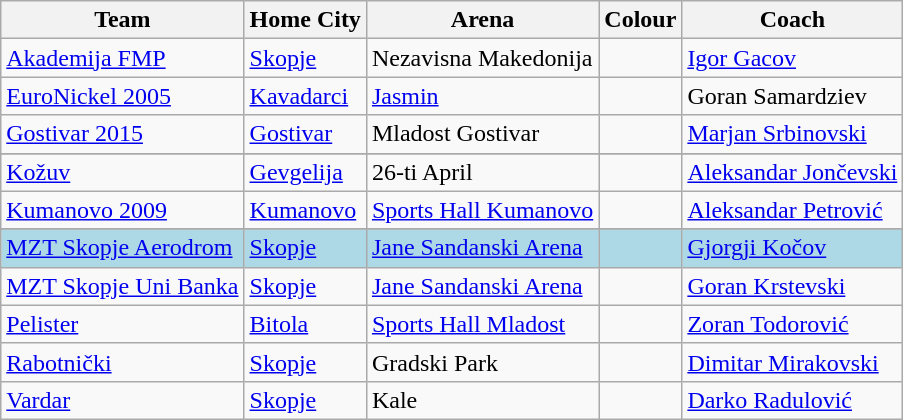<table class="wikitable sortable">
<tr>
<th>Team</th>
<th>Home City</th>
<th>Arena</th>
<th>Colour</th>
<th>Coach</th>
</tr>
<tr>
<td><a href='#'>Akademija FMP</a></td>
<td><a href='#'>Skopje</a></td>
<td>Nezavisna Makedonija</td>
<td> </td>
<td> <a href='#'>Igor Gacov</a></td>
</tr>
<tr>
<td><a href='#'>EuroNickel 2005</a></td>
<td><a href='#'>Kavadarci</a></td>
<td><a href='#'>Jasmin</a></td>
<td> </td>
<td> Goran Samardziev</td>
</tr>
<tr>
<td><a href='#'>Gostivar 2015</a></td>
<td><a href='#'>Gostivar</a></td>
<td>Mladost Gostivar</td>
<td> </td>
<td> <a href='#'>Marjan Srbinovski</a></td>
</tr>
<tr>
</tr>
<tr bgcolor=>
<td><a href='#'>Kožuv</a></td>
<td><a href='#'>Gevgelija</a></td>
<td>26-ti April</td>
<td> </td>
<td> <a href='#'>Aleksandar Jončevski</a></td>
</tr>
<tr>
<td><a href='#'>Kumanovo 2009</a></td>
<td><a href='#'>Kumanovo</a></td>
<td><a href='#'>Sports Hall Kumanovo</a></td>
<td> </td>
<td> <a href='#'>Aleksandar Petrović</a></td>
</tr>
<tr>
</tr>
<tr bgcolor=lightblue>
<td><a href='#'>MZT Skopje Aerodrom</a></td>
<td><a href='#'>Skopje</a></td>
<td><a href='#'>Jane Sandanski Arena</a></td>
<td> </td>
<td> <a href='#'>Gjorgji Kočov</a></td>
</tr>
<tr>
<td><a href='#'>MZT Skopje Uni Banka</a></td>
<td><a href='#'>Skopje</a></td>
<td><a href='#'>Jane Sandanski Arena</a></td>
<td> </td>
<td> <a href='#'>Goran Krstevski</a></td>
</tr>
<tr>
<td><a href='#'>Pelister</a></td>
<td><a href='#'>Bitola</a></td>
<td><a href='#'>Sports Hall Mladost</a></td>
<td> </td>
<td> <a href='#'>Zoran Todorović</a></td>
</tr>
<tr>
<td><a href='#'>Rabotnički</a></td>
<td><a href='#'>Skopje</a></td>
<td>Gradski Park</td>
<td> </td>
<td> <a href='#'>Dimitar Mirakovski</a></td>
</tr>
<tr>
<td><a href='#'>Vardar</a></td>
<td><a href='#'>Skopje</a></td>
<td>Kale</td>
<td> </td>
<td> <a href='#'>Darko Radulović</a></td>
</tr>
</table>
